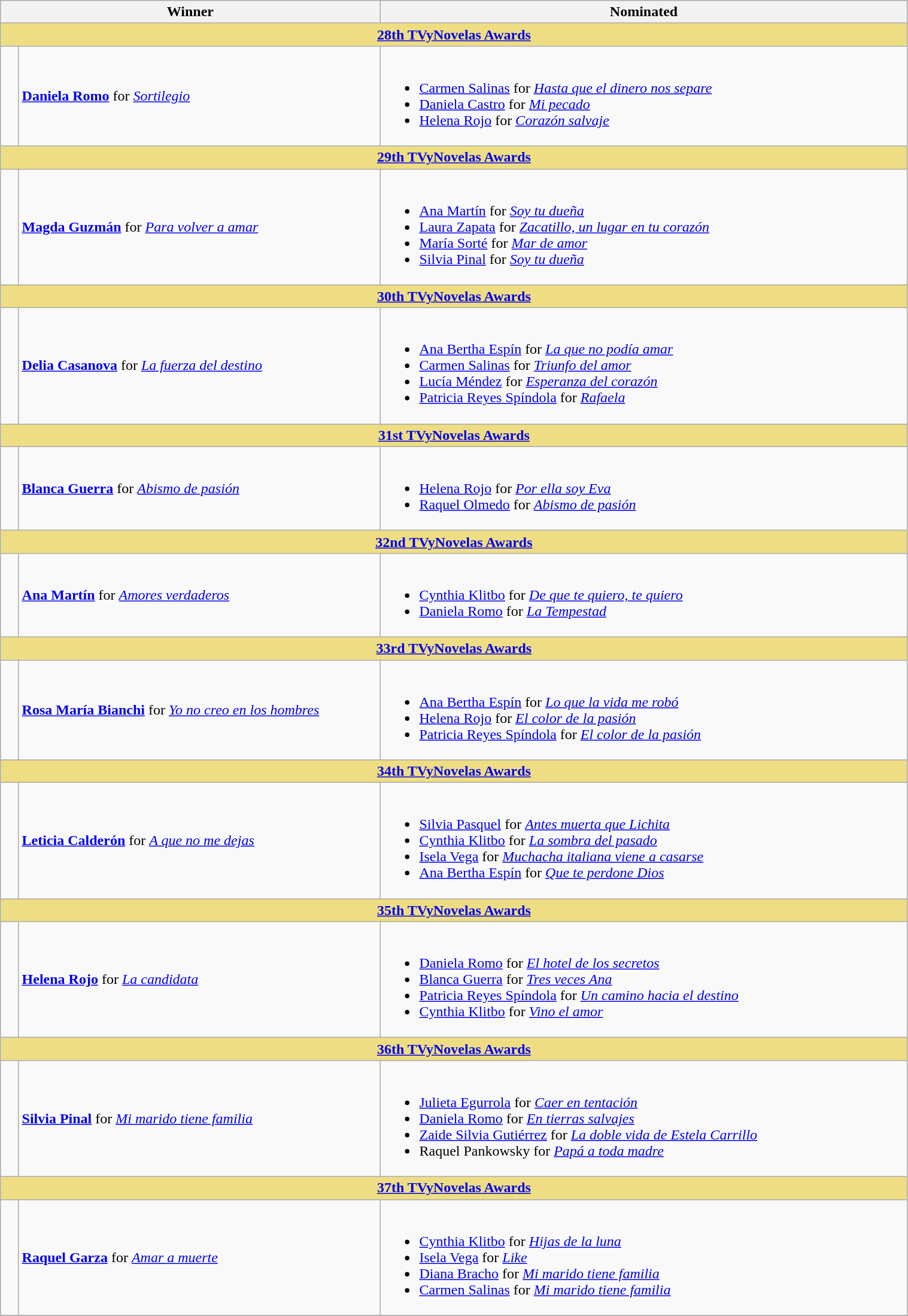<table class="wikitable" width=80%>
<tr align=center>
<th width="150px;" colspan=2; align="center">Winner</th>
<th width="580px;" align="center">Nominated</th>
</tr>
<tr>
<th colspan=9 style="background:#EEDD82;"  align="center"><strong><a href='#'>28th TVyNovelas Awards</a></strong></th>
</tr>
<tr>
<td width=2%></td>
<td><strong><a href='#'>Daniela Romo</a></strong> for <em><a href='#'>Sortilegio</a></em></td>
<td><br><ul><li><a href='#'>Carmen Salinas</a> for <em><a href='#'>Hasta que el dinero nos separe</a></em></li><li><a href='#'>Daniela Castro</a> for <em><a href='#'>Mi pecado</a></em></li><li><a href='#'>Helena Rojo</a> for <em><a href='#'>Corazón salvaje</a></em></li></ul></td>
</tr>
<tr>
<th colspan=9 style="background:#EEDD82;"  align="center"><strong><a href='#'>29th TVyNovelas Awards</a></strong></th>
</tr>
<tr>
<td width=2%></td>
<td><strong><a href='#'>Magda Guzmán</a></strong> for <em><a href='#'>Para volver a amar</a></em></td>
<td><br><ul><li><a href='#'>Ana Martín</a> for <em><a href='#'>Soy tu dueña</a></em></li><li><a href='#'>Laura Zapata</a> for <em><a href='#'>Zacatillo, un lugar en tu corazón</a></em></li><li><a href='#'>María Sorté</a> for <em><a href='#'>Mar de amor</a></em></li><li><a href='#'>Silvia Pinal</a> for <em><a href='#'>Soy tu dueña</a></em></li></ul></td>
</tr>
<tr>
<th colspan=9 style="background:#EEDD82;"  align="center"><strong><a href='#'>30th TVyNovelas Awards</a></strong></th>
</tr>
<tr>
<td width=2%></td>
<td><strong><a href='#'>Delia Casanova</a></strong> for <em><a href='#'>La fuerza del destino</a></em></td>
<td><br><ul><li><a href='#'>Ana Bertha Espín</a> for <em><a href='#'>La que no podía amar</a></em></li><li><a href='#'>Carmen Salinas</a> for <em><a href='#'>Triunfo del amor</a></em></li><li><a href='#'>Lucía Méndez</a> for <em><a href='#'>Esperanza del corazón</a></em></li><li><a href='#'>Patricia Reyes Spíndola</a> for <em><a href='#'>Rafaela</a></em></li></ul></td>
</tr>
<tr>
<th colspan=9 style="background:#EEDD82;"  align="center"><strong><a href='#'>31st TVyNovelas Awards</a></strong></th>
</tr>
<tr>
<td width=2%></td>
<td><strong><a href='#'>Blanca Guerra</a></strong> for <em><a href='#'>Abismo de pasión</a></em></td>
<td><br><ul><li><a href='#'>Helena Rojo</a> for <em><a href='#'>Por ella soy Eva</a></em></li><li><a href='#'>Raquel Olmedo</a> for <em><a href='#'>Abismo de pasión</a></em></li></ul></td>
</tr>
<tr>
<th colspan=9 style="background:#EEDD82;"  align="center"><strong><a href='#'>32nd TVyNovelas Awards</a></strong></th>
</tr>
<tr>
<td width=2%></td>
<td><strong><a href='#'>Ana Martín</a></strong> for <em><a href='#'>Amores verdaderos</a></em></td>
<td><br><ul><li><a href='#'>Cynthia Klitbo</a> for <em><a href='#'>De que te quiero, te quiero</a></em></li><li><a href='#'>Daniela Romo</a> for <em><a href='#'>La Tempestad</a></em></li></ul></td>
</tr>
<tr>
<th colspan=9 style="background:#EEDD82;"  align="center"><strong><a href='#'>33rd TVyNovelas Awards</a></strong></th>
</tr>
<tr>
<td width=2%></td>
<td><strong><a href='#'>Rosa María Bianchi</a></strong> for <em><a href='#'>Yo no creo en los hombres</a></em></td>
<td><br><ul><li><a href='#'>Ana Bertha Espín</a> for <em><a href='#'>Lo que la vida me robó</a></em></li><li><a href='#'>Helena Rojo</a> for <em><a href='#'>El color de la pasión</a></em></li><li><a href='#'>Patricia Reyes Spíndola</a> for <em><a href='#'>El color de la pasión</a></em></li></ul></td>
</tr>
<tr>
<th colspan=9 style="background:#EEDD82;"  align="center"><strong><a href='#'>34th TVyNovelas Awards</a></strong></th>
</tr>
<tr>
<td width=2%></td>
<td><strong><a href='#'>Leticia Calderón</a></strong> for <em><a href='#'>A que no me dejas</a></em></td>
<td><br><ul><li><a href='#'>Silvia Pasquel</a> for <em><a href='#'>Antes muerta que Lichita</a></em></li><li><a href='#'>Cynthia Klitbo</a> for <em><a href='#'>La sombra del pasado</a></em></li><li><a href='#'>Isela Vega</a> for <em><a href='#'>Muchacha italiana viene a casarse</a></em></li><li><a href='#'>Ana Bertha Espín</a> for <em><a href='#'>Que te perdone Dios</a></em></li></ul></td>
</tr>
<tr>
<th colspan=9 style="background:#EEDD82;"  align="center"><strong><a href='#'>35th TVyNovelas Awards</a></strong></th>
</tr>
<tr>
<td width=2%></td>
<td><strong><a href='#'>Helena Rojo</a></strong> for <em><a href='#'>La candidata</a></em></td>
<td><br><ul><li><a href='#'>Daniela Romo</a> for <em><a href='#'>El hotel de los secretos</a></em></li><li><a href='#'>Blanca Guerra</a> for <em><a href='#'>Tres veces Ana</a></em></li><li><a href='#'>Patricia Reyes Spíndola</a> for <em><a href='#'>Un camino hacia el destino</a></em></li><li><a href='#'>Cynthia Klitbo</a> for <em><a href='#'>Vino el amor</a></em></li></ul></td>
</tr>
<tr>
<th colspan=9 style="background:#EEDD82;"  align="center"><strong><a href='#'>36th TVyNovelas Awards</a></strong></th>
</tr>
<tr>
<td width=2%></td>
<td><strong><a href='#'>Silvia Pinal</a></strong> for <em><a href='#'>Mi marido tiene familia</a></em></td>
<td><br><ul><li><a href='#'>Julieta Egurrola</a> for <em><a href='#'>Caer en tentación</a></em></li><li><a href='#'>Daniela Romo</a> for <em><a href='#'>En tierras salvajes</a></em></li><li><a href='#'>Zaide Silvia Gutiérrez</a> for <em><a href='#'>La doble vida de Estela Carrillo</a></em></li><li>Raquel Pankowsky for <em><a href='#'>Papá a toda madre</a></em></li></ul></td>
</tr>
<tr>
<th colspan=9 style="background:#EEDD82;"  align="center"><strong><a href='#'>37th TVyNovelas Awards</a></strong></th>
</tr>
<tr>
<td width=2%></td>
<td><strong><a href='#'>Raquel Garza</a></strong> for <em><a href='#'>Amar a muerte</a></em></td>
<td><br><ul><li><a href='#'>Cynthia Klitbo</a> for <em><a href='#'>Hijas de la luna</a></em></li><li><a href='#'>Isela Vega</a> for <em><a href='#'>Like</a></em></li><li><a href='#'>Diana Bracho</a> for <em><a href='#'>Mi marido tiene familia</a></em></li><li><a href='#'>Carmen Salinas</a> for <em><a href='#'>Mi marido tiene familia</a></em></li></ul></td>
</tr>
<tr>
</tr>
</table>
